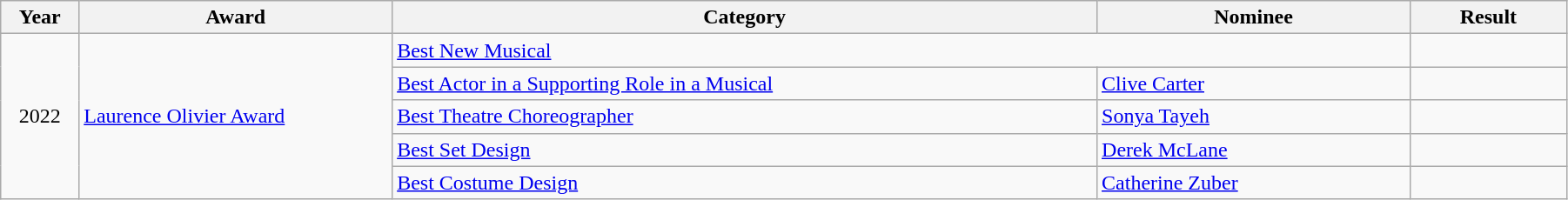<table class="wikitable" width="95%">
<tr>
<th width="5%">Year</th>
<th width="20%">Award</th>
<th width="45%">Category</th>
<th width="20%">Nominee</th>
<th width="10%">Result</th>
</tr>
<tr>
<td rowspan="5" align="center">2022</td>
<td rowspan="5"><a href='#'>Laurence Olivier Award</a></td>
<td colspan="2"><a href='#'>Best New Musical</a></td>
<td></td>
</tr>
<tr>
<td><a href='#'>Best Actor in a Supporting Role in a Musical</a></td>
<td><a href='#'>Clive Carter</a></td>
<td></td>
</tr>
<tr>
<td><a href='#'>Best Theatre Choreographer</a></td>
<td><a href='#'>Sonya Tayeh</a></td>
<td></td>
</tr>
<tr>
<td><a href='#'>Best Set Design</a></td>
<td><a href='#'>Derek McLane</a></td>
<td></td>
</tr>
<tr>
<td><a href='#'>Best Costume Design</a></td>
<td><a href='#'>Catherine Zuber</a></td>
<td></td>
</tr>
</table>
